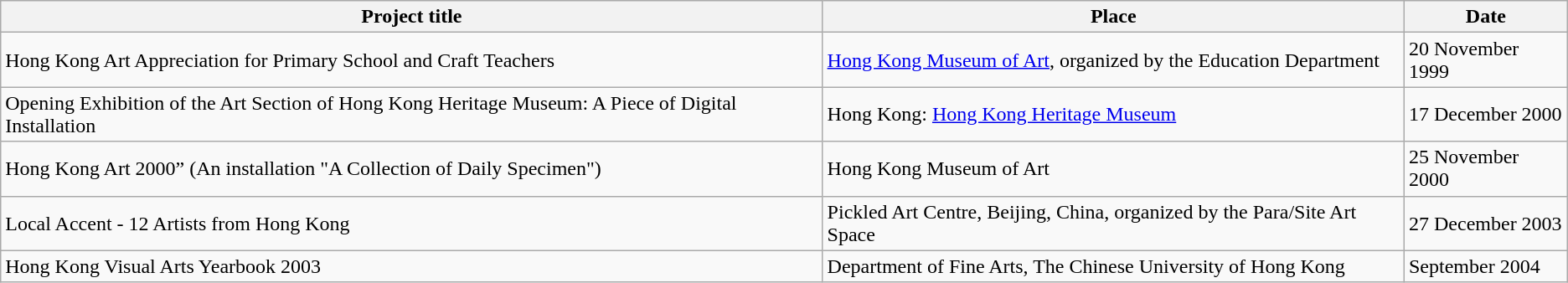<table class="wikitable">
<tr>
<th>Project title</th>
<th>Place</th>
<th>Date</th>
</tr>
<tr>
<td>Hong Kong Art Appreciation for Primary School and Craft Teachers</td>
<td><a href='#'>Hong Kong Museum of Art</a>, organized by the Education Department</td>
<td>20 November 1999</td>
</tr>
<tr>
<td>Opening Exhibition of the Art Section of Hong Kong Heritage Museum: A Piece of Digital Installation</td>
<td>Hong Kong: <a href='#'>Hong Kong Heritage Museum</a></td>
<td>17 December 2000</td>
</tr>
<tr>
<td>Hong Kong Art 2000” (An installation "A Collection of Daily Specimen")</td>
<td>Hong Kong Museum of Art</td>
<td>25 November 2000</td>
</tr>
<tr>
<td>Local Accent - 12 Artists from Hong Kong</td>
<td>Pickled Art Centre, Beijing, China, organized by the Para/Site Art Space</td>
<td>27 December 2003</td>
</tr>
<tr>
<td>Hong Kong Visual Arts Yearbook 2003</td>
<td>Department of Fine Arts, The Chinese University of Hong Kong</td>
<td>September 2004</td>
</tr>
</table>
